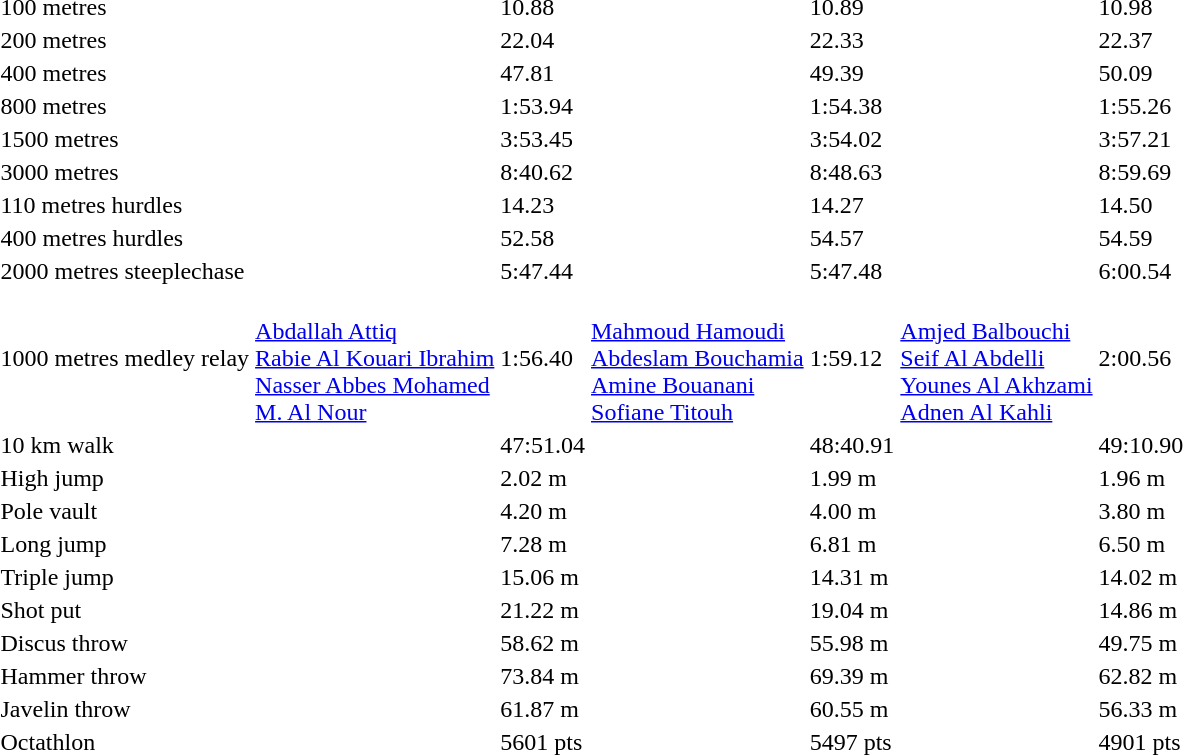<table>
<tr>
<td>100 metres</td>
<td></td>
<td>10.88 </td>
<td></td>
<td>10.89</td>
<td></td>
<td>10.98</td>
</tr>
<tr>
<td>200 metres</td>
<td></td>
<td>22.04</td>
<td></td>
<td>22.33</td>
<td></td>
<td>22.37</td>
</tr>
<tr>
<td>400 metres</td>
<td></td>
<td>47.81</td>
<td></td>
<td>49.39</td>
<td></td>
<td>50.09</td>
</tr>
<tr>
<td>800 metres</td>
<td></td>
<td>1:53.94</td>
<td></td>
<td>1:54.38</td>
<td></td>
<td>1:55.26</td>
</tr>
<tr>
<td>1500 metres</td>
<td></td>
<td>3:53.45</td>
<td></td>
<td>3:54.02</td>
<td></td>
<td>3:57.21</td>
</tr>
<tr>
<td>3000 metres</td>
<td></td>
<td>8:40.62</td>
<td></td>
<td>8:48.63</td>
<td></td>
<td>8:59.69</td>
</tr>
<tr>
<td>110 metres hurdles</td>
<td></td>
<td>14.23</td>
<td></td>
<td>14.27</td>
<td></td>
<td>14.50</td>
</tr>
<tr>
<td>400 metres hurdles</td>
<td></td>
<td>52.58</td>
<td></td>
<td>54.57</td>
<td></td>
<td>54.59</td>
</tr>
<tr>
<td>2000 metres steeplechase</td>
<td></td>
<td>5:47.44</td>
<td></td>
<td>5:47.48</td>
<td></td>
<td>6:00.54</td>
</tr>
<tr>
<td>1000 metres medley relay</td>
<td><br><a href='#'>Abdallah Attiq</a><br><a href='#'>Rabie Al Kouari Ibrahim</a><br><a href='#'>Nasser Abbes Mohamed</a><br><a href='#'>M. Al Nour</a></td>
<td>1:56.40</td>
<td><br><a href='#'>Mahmoud Hamoudi</a><br><a href='#'>Abdeslam Bouchamia</a><br><a href='#'>Amine Bouanani </a><br><a href='#'>Sofiane Titouh</a></td>
<td>1:59.12</td>
<td><br><a href='#'>Amjed Balbouchi</a><br><a href='#'>Seif Al Abdelli</a><br><a href='#'>Younes Al Akhzami</a><br><a href='#'>Adnen Al Kahli</a></td>
<td>2:00.56</td>
</tr>
<tr>
<td>10 km walk</td>
<td></td>
<td>47:51.04</td>
<td></td>
<td>48:40.91</td>
<td></td>
<td>49:10.90</td>
</tr>
<tr>
<td>High jump</td>
<td></td>
<td>2.02 m</td>
<td></td>
<td>1.99 m</td>
<td></td>
<td>1.96 m</td>
</tr>
<tr>
<td>Pole vault</td>
<td></td>
<td>4.20 m</td>
<td></td>
<td>4.00 m</td>
<td></td>
<td>3.80 m</td>
</tr>
<tr>
<td>Long jump</td>
<td></td>
<td>7.28 m</td>
<td></td>
<td>6.81 m</td>
<td></td>
<td>6.50 m</td>
</tr>
<tr>
<td>Triple jump</td>
<td></td>
<td>15.06 m</td>
<td></td>
<td>14.31 m</td>
<td></td>
<td>14.02 m</td>
</tr>
<tr>
<td>Shot put</td>
<td></td>
<td>21.22 m </td>
<td></td>
<td>19.04 m</td>
<td></td>
<td>14.86 m</td>
</tr>
<tr>
<td>Discus throw</td>
<td></td>
<td>58.62 m</td>
<td></td>
<td>55.98 m</td>
<td></td>
<td>49.75 m</td>
</tr>
<tr>
<td>Hammer throw</td>
<td></td>
<td>73.84 m </td>
<td></td>
<td>69.39 m</td>
<td></td>
<td>62.82 m</td>
</tr>
<tr>
<td>Javelin throw</td>
<td></td>
<td>61.87 m</td>
<td></td>
<td>60.55 m</td>
<td></td>
<td>56.33 m</td>
</tr>
<tr>
<td>Octathlon</td>
<td></td>
<td>5601 pts</td>
<td></td>
<td>5497 pts</td>
<td></td>
<td>4901 pts</td>
</tr>
</table>
